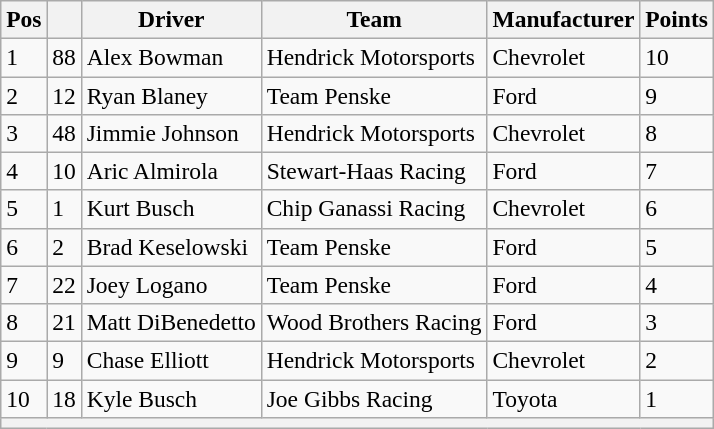<table class="wikitable" style="font-size:98%">
<tr>
<th>Pos</th>
<th></th>
<th>Driver</th>
<th>Team</th>
<th>Manufacturer</th>
<th>Points</th>
</tr>
<tr>
<td>1</td>
<td>88</td>
<td>Alex Bowman</td>
<td>Hendrick Motorsports</td>
<td>Chevrolet</td>
<td>10</td>
</tr>
<tr>
<td>2</td>
<td>12</td>
<td>Ryan Blaney</td>
<td>Team Penske</td>
<td>Ford</td>
<td>9</td>
</tr>
<tr>
<td>3</td>
<td>48</td>
<td>Jimmie Johnson</td>
<td>Hendrick Motorsports</td>
<td>Chevrolet</td>
<td>8</td>
</tr>
<tr>
<td>4</td>
<td>10</td>
<td>Aric Almirola</td>
<td>Stewart-Haas Racing</td>
<td>Ford</td>
<td>7</td>
</tr>
<tr>
<td>5</td>
<td>1</td>
<td>Kurt Busch</td>
<td>Chip Ganassi Racing</td>
<td>Chevrolet</td>
<td>6</td>
</tr>
<tr>
<td>6</td>
<td>2</td>
<td>Brad Keselowski</td>
<td>Team Penske</td>
<td>Ford</td>
<td>5</td>
</tr>
<tr>
<td>7</td>
<td>22</td>
<td>Joey Logano</td>
<td>Team Penske</td>
<td>Ford</td>
<td>4</td>
</tr>
<tr>
<td>8</td>
<td>21</td>
<td>Matt DiBenedetto</td>
<td>Wood Brothers Racing</td>
<td>Ford</td>
<td>3</td>
</tr>
<tr>
<td>9</td>
<td>9</td>
<td>Chase Elliott</td>
<td>Hendrick Motorsports</td>
<td>Chevrolet</td>
<td>2</td>
</tr>
<tr>
<td>10</td>
<td>18</td>
<td>Kyle Busch</td>
<td>Joe Gibbs Racing</td>
<td>Toyota</td>
<td>1</td>
</tr>
<tr>
<th colspan="6"></th>
</tr>
</table>
